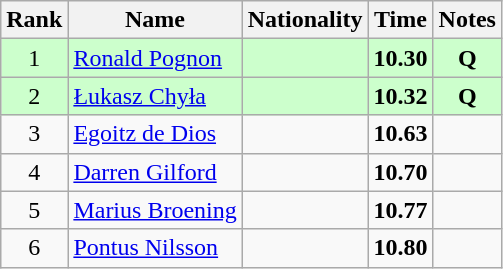<table class="wikitable sortable" style="text-align:center">
<tr>
<th>Rank</th>
<th>Name</th>
<th>Nationality</th>
<th>Time</th>
<th>Notes</th>
</tr>
<tr bgcolor=ccffcc>
<td>1</td>
<td align=left><a href='#'>Ronald Pognon</a></td>
<td align=left></td>
<td><strong>10.30</strong></td>
<td><strong>Q</strong></td>
</tr>
<tr bgcolor=ccffcc>
<td>2</td>
<td align=left><a href='#'>Łukasz Chyła</a></td>
<td align=left></td>
<td><strong>10.32</strong></td>
<td><strong>Q</strong></td>
</tr>
<tr>
<td>3</td>
<td align=left><a href='#'>Egoitz de Dios</a></td>
<td align=left></td>
<td><strong>10.63</strong></td>
<td></td>
</tr>
<tr>
<td>4</td>
<td align=left><a href='#'>Darren Gilford</a></td>
<td align=left></td>
<td><strong>10.70</strong></td>
<td></td>
</tr>
<tr>
<td>5</td>
<td align=left><a href='#'>Marius Broening</a></td>
<td align=left></td>
<td><strong>10.77</strong></td>
<td></td>
</tr>
<tr>
<td>6</td>
<td align=left><a href='#'>Pontus Nilsson</a></td>
<td align=left></td>
<td><strong>10.80</strong></td>
<td></td>
</tr>
</table>
